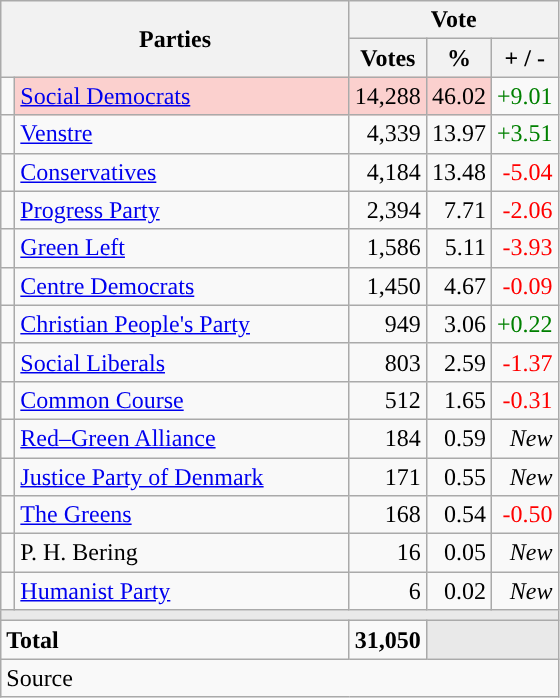<table class="wikitable" style="text-align:right;">
<tr>
<th style="text-align:centre;" rowspan="2" colspan="2" width="225">Parties</th>
<th colspan="3">Vote</th>
</tr>
<tr>
<th width="15">Votes</th>
<th width="15">%</th>
<th width="15">+ / -</th>
</tr>
<tr>
<td width="2" style="color:inherit;background:"></td>
<td bgcolor=#fbd0ce  align="left"><a href='#'>Social Democrats</a></td>
<td bgcolor=#fbd0ce>14,288</td>
<td bgcolor=#fbd0ce>46.02</td>
<td style=color:green;>+9.01</td>
</tr>
<tr>
<td width="2" style="color:inherit;background:"></td>
<td align="left"><a href='#'>Venstre</a></td>
<td>4,339</td>
<td>13.97</td>
<td style=color:green;>+3.51</td>
</tr>
<tr>
<td width="2" style="color:inherit;background:"></td>
<td align="left"><a href='#'>Conservatives</a></td>
<td>4,184</td>
<td>13.48</td>
<td style=color:red;>-5.04</td>
</tr>
<tr>
<td width="2" style="color:inherit;background:"></td>
<td align="left"><a href='#'>Progress Party</a></td>
<td>2,394</td>
<td>7.71</td>
<td style=color:red;>-2.06</td>
</tr>
<tr>
<td width="2" style="color:inherit;background:"></td>
<td align="left"><a href='#'>Green Left</a></td>
<td>1,586</td>
<td>5.11</td>
<td style=color:red;>-3.93</td>
</tr>
<tr>
<td width="2" style="color:inherit;background:"></td>
<td align="left"><a href='#'>Centre Democrats</a></td>
<td>1,450</td>
<td>4.67</td>
<td style=color:red;>-0.09</td>
</tr>
<tr>
<td width="2" style="color:inherit;background:"></td>
<td align="left"><a href='#'>Christian People's Party</a></td>
<td>949</td>
<td>3.06</td>
<td style=color:green;>+0.22</td>
</tr>
<tr>
<td width="2" style="color:inherit;background:"></td>
<td align="left"><a href='#'>Social Liberals</a></td>
<td>803</td>
<td>2.59</td>
<td style=color:red;>-1.37</td>
</tr>
<tr>
<td width="2" style="color:inherit;background:"></td>
<td align="left"><a href='#'>Common Course</a></td>
<td>512</td>
<td>1.65</td>
<td style=color:red;>-0.31</td>
</tr>
<tr>
<td width="2" style="color:inherit;background:"></td>
<td align="left"><a href='#'>Red–Green Alliance</a></td>
<td>184</td>
<td>0.59</td>
<td><em>New</em></td>
</tr>
<tr>
<td width="2" style="color:inherit;background:"></td>
<td align="left"><a href='#'>Justice Party of Denmark</a></td>
<td>171</td>
<td>0.55</td>
<td><em>New</em></td>
</tr>
<tr>
<td width="2" style="color:inherit;background:"></td>
<td align="left"><a href='#'>The Greens</a></td>
<td>168</td>
<td>0.54</td>
<td style=color:red;>-0.50</td>
</tr>
<tr>
<td width="2" style="color:inherit;background:"></td>
<td align="left">P. H. Bering</td>
<td>16</td>
<td>0.05</td>
<td><em>New</em></td>
</tr>
<tr>
<td width="2" style="color:inherit;background:"></td>
<td align="left"><a href='#'>Humanist Party</a></td>
<td>6</td>
<td>0.02</td>
<td><em>New</em></td>
</tr>
<tr>
<td colspan="7" bgcolor="#E9E9E9"></td>
</tr>
<tr>
<td align="left" colspan="2"><strong>Total</strong></td>
<td><strong>31,050</strong></td>
<td bgcolor="#E9E9E9" colspan="2"></td>
</tr>
<tr>
<td align="left" colspan="6">Source</td>
</tr>
</table>
